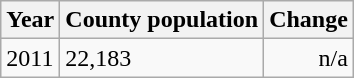<table class="wikitable">
<tr>
<th>Year</th>
<th>County population</th>
<th>Change</th>
</tr>
<tr>
<td>2011</td>
<td>22,183</td>
<td align="right">n/a</td>
</tr>
</table>
